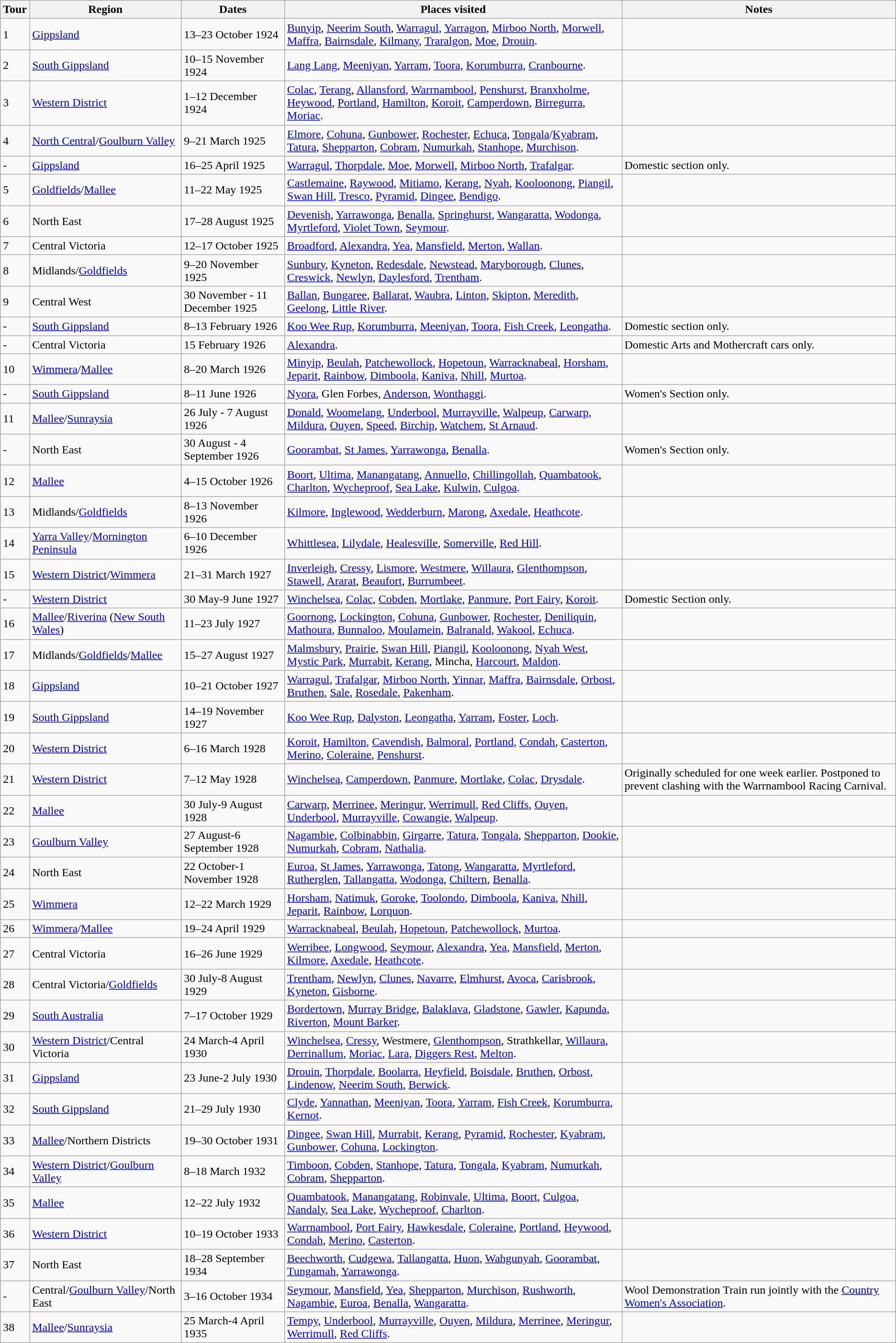<table class="wikitable">
<tr>
<th>Tour</th>
<th>Region</th>
<th>Dates</th>
<th>Places visited</th>
<th>Notes</th>
</tr>
<tr>
<td>1</td>
<td><a href='#'>Gippsland</a></td>
<td>13–23 October 1924</td>
<td><a href='#'>Bunyip</a>, <a href='#'>Neerim South</a>, <a href='#'>Warragul</a>, <a href='#'>Yarragon</a>, <a href='#'>Mirboo North</a>, <a href='#'>Morwell</a>, <a href='#'>Maffra</a>, <a href='#'>Bairnsdale</a>, <a href='#'>Kilmany</a>, <a href='#'>Traralgon</a>, <a href='#'>Moe</a>, <a href='#'>Drouin</a>.</td>
<td></td>
</tr>
<tr>
<td>2</td>
<td><a href='#'>South Gippsland</a></td>
<td>10–15 November 1924</td>
<td><a href='#'>Lang Lang</a>, <a href='#'>Meeniyan</a>, <a href='#'>Yarram</a>, <a href='#'>Toora</a>, <a href='#'>Korumburra</a>, <a href='#'>Cranbourne</a>.</td>
<td></td>
</tr>
<tr>
<td>3</td>
<td><a href='#'>Western District</a></td>
<td>1–12 December 1924</td>
<td><a href='#'>Colac</a>, <a href='#'>Terang</a>, <a href='#'>Allansford</a>, <a href='#'>Warrnambool</a>, <a href='#'>Penshurst</a>, <a href='#'>Branxholme</a>, <a href='#'>Heywood</a>, <a href='#'>Portland</a>, <a href='#'>Hamilton</a>, <a href='#'>Koroit</a>, <a href='#'>Camperdown</a>, <a href='#'>Birregurra</a>, <a href='#'>Moriac</a>.</td>
<td></td>
</tr>
<tr>
<td>4</td>
<td><a href='#'>North Central</a>/<a href='#'>Goulburn Valley</a></td>
<td>9–21 March 1925</td>
<td><a href='#'>Elmore</a>, <a href='#'>Cohuna</a>, <a href='#'>Gunbower</a>, <a href='#'>Rochester</a>, <a href='#'>Echuca</a>, <a href='#'>Tongala</a>/<a href='#'>Kyabram</a>, <a href='#'>Tatura</a>, <a href='#'>Shepparton</a>, <a href='#'>Cobram</a>, <a href='#'>Numurkah</a>, <a href='#'>Stanhope</a>, <a href='#'>Murchison</a>.</td>
<td></td>
</tr>
<tr>
<td>-</td>
<td><a href='#'>Gippsland</a></td>
<td>16–25 April 1925</td>
<td><a href='#'>Warragul</a>, <a href='#'>Thorpdale</a>, <a href='#'>Moe</a>, <a href='#'>Morwell</a>, <a href='#'>Mirboo North</a>, <a href='#'>Trafalgar</a>.</td>
<td>Domestic section only.</td>
</tr>
<tr>
<td>5</td>
<td><a href='#'>Goldfields</a>/<a href='#'>Mallee</a></td>
<td>11–22 May 1925</td>
<td><a href='#'>Castlemaine</a>, <a href='#'>Raywood</a>, <a href='#'>Mitiamo</a>, <a href='#'>Kerang</a>, <a href='#'>Nyah</a>, <a href='#'>Kooloonong</a>, <a href='#'>Piangil</a>, <a href='#'>Swan Hill</a>, <a href='#'>Tresco</a>, <a href='#'>Pyramid</a>, <a href='#'>Dingee</a>, <a href='#'>Bendigo</a>.</td>
<td></td>
</tr>
<tr>
<td>6</td>
<td>North East</td>
<td>17–28 August 1925</td>
<td><a href='#'>Devenish</a>, <a href='#'>Yarrawonga</a>, <a href='#'>Benalla</a>, <a href='#'>Springhurst</a>, <a href='#'>Wangaratta</a>, <a href='#'>Wodonga</a>, <a href='#'>Myrtleford</a>, <a href='#'>Violet Town</a>, <a href='#'>Seymour</a>.</td>
<td></td>
</tr>
<tr>
<td>7</td>
<td>Central Victoria</td>
<td>12–17 October 1925</td>
<td><a href='#'>Broadford</a>, <a href='#'>Alexandra</a>, <a href='#'>Yea</a>, <a href='#'>Mansfield</a>, <a href='#'>Merton</a>, <a href='#'>Wallan</a>.</td>
<td></td>
</tr>
<tr>
<td>8</td>
<td>Midlands/<a href='#'>Goldfields</a></td>
<td>9–20 November 1925</td>
<td><a href='#'>Sunbury</a>, <a href='#'>Kyneton</a>, <a href='#'>Redesdale</a>, <a href='#'>Newstead</a>, <a href='#'>Maryborough</a>, <a href='#'>Clunes</a>, <a href='#'>Creswick</a>, <a href='#'>Newlyn</a>, <a href='#'>Daylesford</a>, <a href='#'>Trentham</a>.</td>
<td></td>
</tr>
<tr>
<td>9</td>
<td>Central West</td>
<td>30 November - 11 December 1925</td>
<td><a href='#'>Ballan</a>, <a href='#'>Bungaree</a>, <a href='#'>Ballarat</a>, <a href='#'>Waubra</a>, <a href='#'>Linton</a>, <a href='#'>Skipton</a>, <a href='#'>Meredith</a>, <a href='#'>Geelong</a>, <a href='#'>Little River</a>.</td>
<td></td>
</tr>
<tr>
<td>-</td>
<td><a href='#'>South Gippsland</a></td>
<td>8–13 February 1926</td>
<td><a href='#'>Koo Wee Rup</a>, <a href='#'>Korumburra</a>, <a href='#'>Meeniyan</a>, <a href='#'>Toora</a>, <a href='#'>Fish Creek</a>, <a href='#'>Leongatha</a>.</td>
<td>Domestic section only.</td>
</tr>
<tr>
<td>-</td>
<td>Central Victoria</td>
<td>15 February 1926</td>
<td><a href='#'>Alexandra</a>.</td>
<td>Domestic Arts and Mothercraft cars only.</td>
</tr>
<tr>
<td>10</td>
<td><a href='#'>Wimmera</a>/<a href='#'>Mallee</a></td>
<td>8–20 March 1926</td>
<td><a href='#'>Minyip</a>, <a href='#'>Beulah</a>, <a href='#'>Patchewollock</a>, <a href='#'>Hopetoun</a>, <a href='#'>Warracknabeal</a>, <a href='#'>Horsham</a>, <a href='#'>Jeparit</a>, <a href='#'>Rainbow</a>, <a href='#'>Dimboola</a>, <a href='#'>Kaniva</a>, <a href='#'>Nhill</a>, <a href='#'>Murtoa</a>.</td>
<td></td>
</tr>
<tr>
<td>-</td>
<td><a href='#'>South Gippsland</a></td>
<td>8–11 June 1926</td>
<td><a href='#'>Nyora</a>, Glen Forbes, <a href='#'>Anderson</a>, <a href='#'>Wonthaggi</a>.</td>
<td>Women's Section only.</td>
</tr>
<tr>
<td>11</td>
<td><a href='#'>Mallee</a>/<a href='#'>Sunraysia</a></td>
<td>26 July - 7 August 1926</td>
<td><a href='#'>Donald</a>, <a href='#'>Woomelang</a>, <a href='#'>Underbool</a>, <a href='#'>Murrayville</a>, <a href='#'>Walpeup</a>, <a href='#'>Carwarp</a>, <a href='#'>Mildura</a>, <a href='#'>Ouyen</a>, <a href='#'>Speed</a>, <a href='#'>Birchip</a>, <a href='#'>Watchem</a>, <a href='#'>St Arnaud</a>.</td>
<td></td>
</tr>
<tr>
<td>-</td>
<td>North East</td>
<td>30 August - 4 September 1926</td>
<td><a href='#'>Goorambat</a>, <a href='#'>St James</a>, <a href='#'>Yarrawonga</a>, <a href='#'>Benalla</a>.</td>
<td>Women's Section only.</td>
</tr>
<tr>
<td>12</td>
<td><a href='#'>Mallee</a></td>
<td>4–15 October 1926</td>
<td><a href='#'>Boort</a>, <a href='#'>Ultima</a>, <a href='#'>Manangatang</a>, <a href='#'>Annuello</a>, <a href='#'>Chillingollah</a>, <a href='#'>Quambatook</a>, <a href='#'>Charlton</a>, <a href='#'>Wycheproof</a>, <a href='#'>Sea Lake</a>, <a href='#'>Kulwin</a>, <a href='#'>Culgoa</a>.</td>
<td></td>
</tr>
<tr>
<td>13</td>
<td>Midlands/<a href='#'>Goldfields</a></td>
<td>8–13 November 1926</td>
<td><a href='#'>Kilmore</a>, <a href='#'>Inglewood</a>, <a href='#'>Wedderburn</a>, <a href='#'>Marong</a>, <a href='#'>Axedale</a>, <a href='#'>Heathcote</a>.</td>
<td></td>
</tr>
<tr>
<td>14</td>
<td><a href='#'>Yarra Valley</a>/<a href='#'>Mornington Peninsula</a></td>
<td>6–10 December 1926</td>
<td><a href='#'>Whittlesea</a>, <a href='#'>Lilydale</a>, <a href='#'>Healesville</a>, <a href='#'>Somerville</a>, <a href='#'>Red Hill</a>.</td>
<td></td>
</tr>
<tr>
<td>15</td>
<td><a href='#'>Western District</a>/<a href='#'>Wimmera</a></td>
<td>21–31 March 1927</td>
<td><a href='#'>Inverleigh</a>, <a href='#'>Cressy</a>, <a href='#'>Lismore</a>, <a href='#'>Westmere</a>, <a href='#'>Willaura</a>, <a href='#'>Glenthompson</a>, <a href='#'>Stawell</a>, <a href='#'>Ararat</a>, <a href='#'>Beaufort</a>, <a href='#'>Burrumbeet</a>.</td>
<td></td>
</tr>
<tr>
<td>-</td>
<td><a href='#'>Western District</a></td>
<td>30 May-9 June 1927</td>
<td><a href='#'>Winchelsea</a>, <a href='#'>Colac</a>, <a href='#'>Cobden</a>, <a href='#'>Mortlake</a>, <a href='#'>Panmure</a>, <a href='#'>Port Fairy</a>, <a href='#'>Koroit</a>.</td>
<td>Domestic Section only.</td>
</tr>
<tr>
<td>16</td>
<td><a href='#'>Mallee</a>/<a href='#'>Riverina</a> (<a href='#'>New South Wales</a>)</td>
<td>11–23 July 1927</td>
<td><a href='#'>Goornong</a>, <a href='#'>Lockington</a>, <a href='#'>Cohuna</a>, <a href='#'>Gunbower</a>, <a href='#'>Rochester</a>, <a href='#'>Deniliquin</a>, <a href='#'>Mathoura</a>, <a href='#'>Bunnaloo</a>, <a href='#'>Moulamein</a>, <a href='#'>Balranald</a>, <a href='#'>Wakool</a>, <a href='#'>Echuca</a>.</td>
<td></td>
</tr>
<tr>
<td>17</td>
<td>Midlands/<a href='#'>Goldfields</a>/<a href='#'>Mallee</a></td>
<td>15–27 August 1927</td>
<td><a href='#'>Malmsbury</a>, <a href='#'>Prairie</a>, <a href='#'>Swan Hill</a>, <a href='#'>Piangil</a>, <a href='#'>Kooloonong</a>, <a href='#'>Nyah West</a>, <a href='#'>Mystic Park</a>, <a href='#'>Murrabit</a>, <a href='#'>Kerang</a>, Mincha, <a href='#'>Harcourt</a>, <a href='#'>Maldon</a>.</td>
<td></td>
</tr>
<tr>
<td>18</td>
<td><a href='#'>Gippsland</a></td>
<td>10–21 October 1927</td>
<td><a href='#'>Warragul</a>, <a href='#'>Trafalgar</a>, <a href='#'>Mirboo North</a>, <a href='#'>Yinnar</a>, <a href='#'>Maffra</a>, <a href='#'>Bairnsdale</a>, <a href='#'>Orbost</a>, <a href='#'>Bruthen</a>, <a href='#'>Sale</a>, <a href='#'>Rosedale</a>, <a href='#'>Pakenham</a>.</td>
<td></td>
</tr>
<tr>
<td>19</td>
<td><a href='#'>South Gippsland</a></td>
<td>14–19 November 1927</td>
<td><a href='#'>Koo Wee Rup</a>, <a href='#'>Dalyston</a>, <a href='#'>Leongatha</a>, <a href='#'>Yarram</a>, <a href='#'>Foster</a>, <a href='#'>Loch</a>.</td>
<td></td>
</tr>
<tr>
<td>20</td>
<td><a href='#'>Western District</a></td>
<td>6–16 March 1928</td>
<td><a href='#'>Koroit</a>, <a href='#'>Hamilton</a>, <a href='#'>Cavendish</a>, <a href='#'>Balmoral</a>, <a href='#'>Portland</a>, <a href='#'>Condah</a>, <a href='#'>Casterton</a>, <a href='#'>Merino</a>, <a href='#'>Coleraine</a>, <a href='#'>Penshurst</a>.</td>
<td></td>
</tr>
<tr>
<td>21</td>
<td><a href='#'>Western District</a></td>
<td>7–12 May 1928</td>
<td><a href='#'>Winchelsea</a>, <a href='#'>Camperdown</a>, <a href='#'>Panmure</a>, <a href='#'>Mortlake</a>, <a href='#'>Colac</a>, <a href='#'>Drysdale</a>.</td>
<td>Originally scheduled for one week earlier. Postponed to prevent clashing with the Warrnambool Racing Carnival.</td>
</tr>
<tr>
<td>22</td>
<td><a href='#'>Mallee</a></td>
<td>30 July-9 August 1928</td>
<td><a href='#'>Carwarp</a>, <a href='#'>Merrinee</a>, <a href='#'>Meringur</a>, <a href='#'>Werrimull</a>, <a href='#'>Red Cliffs</a>, <a href='#'>Ouyen</a>, <a href='#'>Underbool</a>, <a href='#'>Murrayville</a>, <a href='#'>Cowangie</a>, <a href='#'>Walpeup</a>.</td>
<td></td>
</tr>
<tr>
<td>23</td>
<td><a href='#'>Goulburn Valley</a></td>
<td>27 August-6 September 1928</td>
<td><a href='#'>Nagambie</a>, <a href='#'>Colbinabbin</a>, <a href='#'>Girgarre</a>, <a href='#'>Tatura</a>, <a href='#'>Tongala</a>, <a href='#'>Shepparton</a>, <a href='#'>Dookie</a>, <a href='#'>Numurkah</a>, <a href='#'>Cobram</a>, <a href='#'>Nathalia</a>.</td>
<td></td>
</tr>
<tr>
<td>24</td>
<td>North East</td>
<td>22 October-1 November 1928</td>
<td><a href='#'>Euroa</a>, <a href='#'>St James</a>, <a href='#'>Yarrawonga</a>, <a href='#'>Tatong</a>, <a href='#'>Wangaratta</a>, <a href='#'>Myrtleford</a>, <a href='#'>Rutherglen</a>, <a href='#'>Tallangatta</a>, <a href='#'>Wodonga</a>, <a href='#'>Chiltern</a>, <a href='#'>Benalla</a>.</td>
<td></td>
</tr>
<tr>
<td>25</td>
<td><a href='#'>Wimmera</a></td>
<td>12–22 March 1929</td>
<td><a href='#'>Horsham</a>, <a href='#'>Natimuk</a>, <a href='#'>Goroke</a>, <a href='#'>Toolondo</a>, <a href='#'>Dimboola</a>, <a href='#'>Kaniva</a>, <a href='#'>Nhill</a>, <a href='#'>Jeparit</a>, <a href='#'>Rainbow</a>, <a href='#'>Lorquon</a>.</td>
<td></td>
</tr>
<tr>
<td>26</td>
<td><a href='#'>Wimmera</a>/<a href='#'>Mallee</a></td>
<td>19–24 April 1929</td>
<td><a href='#'>Warracknabeal</a>, <a href='#'>Beulah</a>, <a href='#'>Hopetoun</a>, <a href='#'>Patchewollock</a>, <a href='#'>Murtoa</a>.</td>
<td></td>
</tr>
<tr>
<td>27</td>
<td>Central Victoria</td>
<td>16–26 June 1929</td>
<td><a href='#'>Werribee</a>, <a href='#'>Longwood</a>, <a href='#'>Seymour</a>, <a href='#'>Alexandra</a>, <a href='#'>Yea</a>, <a href='#'>Mansfield</a>, <a href='#'>Merton</a>, <a href='#'>Kilmore</a>, <a href='#'>Axedale</a>, <a href='#'>Heathcote</a>.</td>
<td></td>
</tr>
<tr>
<td>28</td>
<td>Central Victoria/<a href='#'>Goldfields</a></td>
<td>30 July-8 August 1929</td>
<td><a href='#'>Trentham</a>, <a href='#'>Newlyn</a>, <a href='#'>Clunes</a>, <a href='#'>Navarre</a>, <a href='#'>Elmhurst</a>, <a href='#'>Avoca</a>, <a href='#'>Carisbrook</a>, <a href='#'>Kyneton</a>, <a href='#'>Gisborne</a>.</td>
<td></td>
</tr>
<tr>
<td>29</td>
<td><a href='#'>South Australia</a></td>
<td>7–17 October 1929</td>
<td><a href='#'>Bordertown</a>, <a href='#'>Murray Bridge</a>, <a href='#'>Balaklava</a>, <a href='#'>Gladstone</a>, <a href='#'>Gawler</a>, <a href='#'>Kapunda</a>, <a href='#'>Riverton</a>, <a href='#'>Mount Barker</a>.</td>
<td></td>
</tr>
<tr>
<td>30</td>
<td><a href='#'>Western District</a>/Central Victoria</td>
<td>24 March-4 April 1930</td>
<td><a href='#'>Winchelsea</a>, <a href='#'>Cressy</a>, Westmere, <a href='#'>Glenthompson</a>, Strathkellar, <a href='#'>Willaura</a>, <a href='#'>Derrinallum</a>, <a href='#'>Moriac</a>, <a href='#'>Lara</a>, <a href='#'>Diggers Rest</a>, <a href='#'>Melton</a>.</td>
<td></td>
</tr>
<tr>
<td>31</td>
<td><a href='#'>Gippsland</a></td>
<td>23 June-2 July 1930</td>
<td><a href='#'>Drouin</a>, <a href='#'>Thorpdale</a>, <a href='#'>Boolarra</a>, <a href='#'>Heyfield</a>, <a href='#'>Boisdale</a>, <a href='#'>Bruthen</a>, <a href='#'>Orbost</a>, <a href='#'>Lindenow</a>, <a href='#'>Neerim South</a>, <a href='#'>Berwick</a>.</td>
<td></td>
</tr>
<tr>
<td>32</td>
<td><a href='#'>South Gippsland</a></td>
<td>21–29 July 1930</td>
<td><a href='#'>Clyde</a>, <a href='#'>Yannathan</a>, <a href='#'>Meeniyan</a>, <a href='#'>Toora</a>, <a href='#'>Yarram</a>, <a href='#'>Fish Creek</a>, <a href='#'>Korumburra</a>, <a href='#'>Kernot</a>.</td>
<td></td>
</tr>
<tr>
<td>33</td>
<td><a href='#'>Mallee</a>/Northern Districts</td>
<td>19–30 October 1931</td>
<td><a href='#'>Dingee</a>, <a href='#'>Swan Hill</a>, <a href='#'>Murrabit</a>, <a href='#'>Kerang</a>, <a href='#'>Pyramid</a>, <a href='#'>Rochester</a>, <a href='#'>Kyabram</a>, <a href='#'>Gunbower</a>, <a href='#'>Cohuna</a>, <a href='#'>Lockington</a>.</td>
<td></td>
</tr>
<tr>
<td>34</td>
<td><a href='#'>Western District</a>/<a href='#'>Goulburn Valley</a></td>
<td>8–18 March 1932</td>
<td><a href='#'>Timboon</a>, <a href='#'>Cobden</a>, <a href='#'>Stanhope</a>, <a href='#'>Tatura</a>, <a href='#'>Tongala</a>, <a href='#'>Kyabram</a>, <a href='#'>Numurkah</a>, <a href='#'>Cobram</a>, <a href='#'>Shepparton</a>.</td>
<td></td>
</tr>
<tr>
<td>35</td>
<td><a href='#'>Mallee</a></td>
<td>12–22 July 1932</td>
<td><a href='#'>Quambatook</a>, <a href='#'>Manangatang</a>, <a href='#'>Robinvale</a>, <a href='#'>Ultima</a>, <a href='#'>Boort</a>, <a href='#'>Culgoa</a>, <a href='#'>Nandaly</a>, <a href='#'>Sea Lake</a>, <a href='#'>Wycheproof</a>, <a href='#'>Charlton</a>.</td>
<td></td>
</tr>
<tr>
<td>36</td>
<td><a href='#'>Western District</a></td>
<td>10–19 October 1933</td>
<td><a href='#'>Warrnambool</a>, <a href='#'>Port Fairy</a>, <a href='#'>Hawkesdale</a>, <a href='#'>Coleraine</a>, <a href='#'>Portland</a>, <a href='#'>Heywood</a>, <a href='#'>Condah</a>, <a href='#'>Merino</a>, <a href='#'>Casterton</a>.</td>
<td></td>
</tr>
<tr>
<td>37</td>
<td>North East</td>
<td>18–28 September 1934</td>
<td><a href='#'>Beechworth</a>, <a href='#'>Cudgewa</a>, <a href='#'>Tallangatta</a>, <a href='#'>Huon</a>, <a href='#'>Wahgunyah</a>, <a href='#'>Goorambat</a>, <a href='#'>Tungamah</a>, <a href='#'>Yarrawonga</a>.</td>
<td></td>
</tr>
<tr>
<td>-</td>
<td>Central/<a href='#'>Goulburn Valley</a>/North East</td>
<td>3–16 October 1934</td>
<td><a href='#'>Seymour</a>, <a href='#'>Mansfield</a>, <a href='#'>Yea</a>, <a href='#'>Shepparton</a>, <a href='#'>Murchison</a>, <a href='#'>Rushworth</a>, <a href='#'>Nagambie</a>, <a href='#'>Euroa</a>, <a href='#'>Benalla</a>, <a href='#'>Wangaratta</a>.</td>
<td>Wool Demonstration Train run jointly with the <a href='#'>Country Women's Association</a>.</td>
</tr>
<tr>
<td>38</td>
<td><a href='#'>Mallee</a>/<a href='#'>Sunraysia</a></td>
<td>25 March-4 April 1935</td>
<td><a href='#'>Tempy</a>, <a href='#'>Underbool</a>, <a href='#'>Murrayville</a>, <a href='#'>Ouyen</a>, <a href='#'>Mildura</a>, <a href='#'>Merrinee</a>, <a href='#'>Meringur</a>, <a href='#'>Werrimull</a>, <a href='#'>Red Cliffs</a>.</td>
<td></td>
</tr>
</table>
